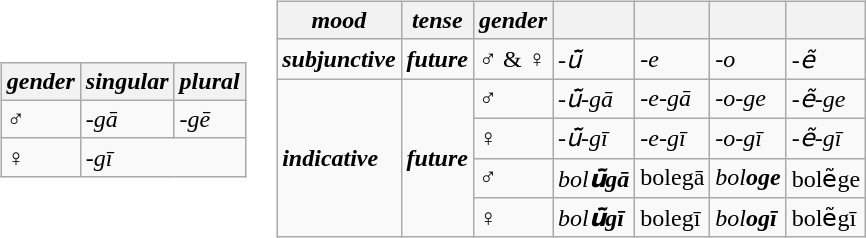<table>
<tr>
<td><br><table class="wikitable">
<tr>
<th><em>gender</em></th>
<th><em>singular</em></th>
<th><em>plural</em></th>
</tr>
<tr>
<td>♂</td>
<td><em>-gā</em></td>
<td><em>-gē</em></td>
</tr>
<tr>
<td>♀</td>
<td colspan="2"><em>-gī</em></td>
</tr>
</table>
</td>
<td><br><table class="wikitable">
<tr>
<th><em>mood</em></th>
<th><em>tense</em></th>
<th><em>gender</em></th>
<th></th>
<th></th>
<th></th>
<th></th>
</tr>
<tr>
<td><strong><em>subjunctive</em></strong></td>
<td><strong><em>future</em></strong></td>
<td>♂ & ♀</td>
<td><em>-ū̃</em></td>
<td><em>-e</em></td>
<td><em>-o</em></td>
<td><em>-ẽ</em></td>
</tr>
<tr>
<td rowspan="4"><strong><em>indicative</em></strong></td>
<td rowspan="4"><strong><em>future</em></strong></td>
<td>♂</td>
<td><em>-ū̃-gā</em></td>
<td><em>-e-gā</em></td>
<td><em>-o-ge</em></td>
<td><em>-ẽ-ge</em></td>
</tr>
<tr>
<td>♀</td>
<td><em>-ū̃-gī</em></td>
<td><em>-e-gī</em></td>
<td><em>-o-gī</em></td>
<td><em>-ẽ-gī</em></td>
</tr>
<tr>
<td>♂</td>
<td><em>bol<strong>ū̃gā<strong><em></td>
<td></em>bol</strong>egā</em></strong></td>
<td><em>bol<strong>oge<strong><em></td>
<td></em>bol</strong>ẽge</em></strong></td>
</tr>
<tr>
<td>♀</td>
<td><em>bol<strong>ū̃gī<strong><em></td>
<td></em>bol</strong>egī</em></strong></td>
<td><em>bol<strong>ogī<strong><em></td>
<td></em>bol</strong>ẽgī</em></strong></td>
</tr>
</table>
</td>
</tr>
</table>
